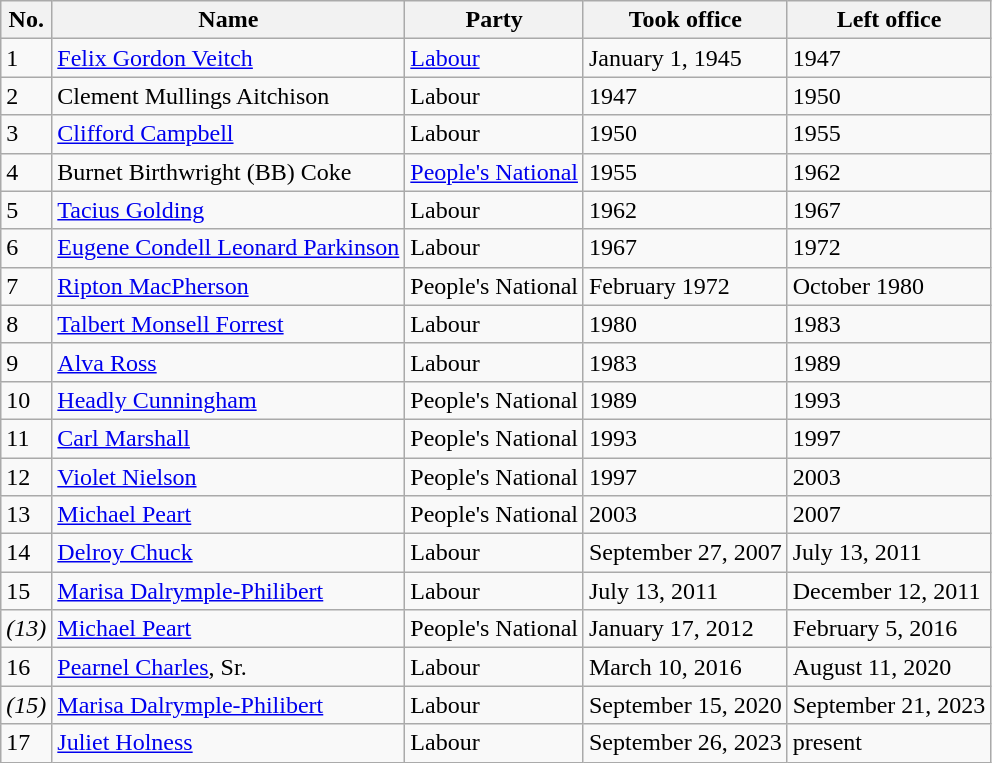<table class="wikitable">
<tr>
<th>No.</th>
<th>Name</th>
<th>Party</th>
<th>Took office</th>
<th>Left office</th>
</tr>
<tr>
<td>1</td>
<td><a href='#'>Felix Gordon Veitch</a></td>
<td><a href='#'>Labour</a></td>
<td>January 1, 1945</td>
<td>1947</td>
</tr>
<tr>
<td>2</td>
<td>Clement Mullings Aitchison</td>
<td>Labour</td>
<td>1947</td>
<td>1950</td>
</tr>
<tr>
<td>3</td>
<td><a href='#'>Clifford Campbell</a></td>
<td>Labour</td>
<td>1950</td>
<td>1955</td>
</tr>
<tr>
<td>4</td>
<td>Burnet Birthwright (BB) Coke</td>
<td><a href='#'>People's National</a></td>
<td>1955</td>
<td>1962</td>
</tr>
<tr>
<td>5</td>
<td><a href='#'>Tacius Golding</a></td>
<td>Labour</td>
<td>1962</td>
<td>1967</td>
</tr>
<tr>
<td>6</td>
<td><a href='#'>Eugene Condell Leonard Parkinson</a></td>
<td>Labour</td>
<td>1967</td>
<td>1972</td>
</tr>
<tr>
<td>7</td>
<td><a href='#'>Ripton MacPherson</a></td>
<td>People's National</td>
<td>February 1972</td>
<td>October 1980</td>
</tr>
<tr>
<td>8</td>
<td><a href='#'>Talbert Monsell Forrest</a></td>
<td>Labour</td>
<td>1980</td>
<td>1983</td>
</tr>
<tr>
<td>9</td>
<td><a href='#'>Alva Ross</a></td>
<td>Labour</td>
<td>1983</td>
<td>1989</td>
</tr>
<tr>
<td>10</td>
<td><a href='#'>Headly Cunningham</a></td>
<td>People's National</td>
<td>1989</td>
<td>1993</td>
</tr>
<tr>
<td>11</td>
<td><a href='#'>Carl Marshall</a></td>
<td>People's National</td>
<td>1993</td>
<td>1997</td>
</tr>
<tr>
<td>12</td>
<td><a href='#'>Violet Nielson</a></td>
<td>People's National</td>
<td>1997</td>
<td>2003</td>
</tr>
<tr>
<td>13</td>
<td><a href='#'>Michael Peart</a></td>
<td>People's National</td>
<td>2003</td>
<td>2007</td>
</tr>
<tr>
<td>14</td>
<td><a href='#'>Delroy Chuck</a></td>
<td>Labour</td>
<td>September 27, 2007</td>
<td>July 13, 2011</td>
</tr>
<tr>
<td>15</td>
<td><a href='#'>Marisa Dalrymple-Philibert</a></td>
<td>Labour</td>
<td>July 13, 2011</td>
<td>December 12, 2011</td>
</tr>
<tr>
<td><em>(13)</em></td>
<td><a href='#'>Michael Peart</a></td>
<td>People's National</td>
<td>January 17, 2012</td>
<td>February 5, 2016</td>
</tr>
<tr>
<td>16</td>
<td><a href='#'>Pearnel Charles</a>, Sr.</td>
<td>Labour</td>
<td>March 10, 2016</td>
<td>August 11, 2020</td>
</tr>
<tr>
<td><em>(15)</em></td>
<td><a href='#'>Marisa Dalrymple-Philibert</a></td>
<td>Labour</td>
<td>September 15, 2020</td>
<td>September 21, 2023</td>
</tr>
<tr>
<td>17</td>
<td><a href='#'>Juliet Holness</a></td>
<td>Labour</td>
<td>September 26, 2023</td>
<td>present</td>
</tr>
</table>
